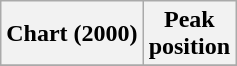<table class="wikitable">
<tr>
<th>Chart (2000)</th>
<th>Peak<br>position</th>
</tr>
<tr>
</tr>
</table>
